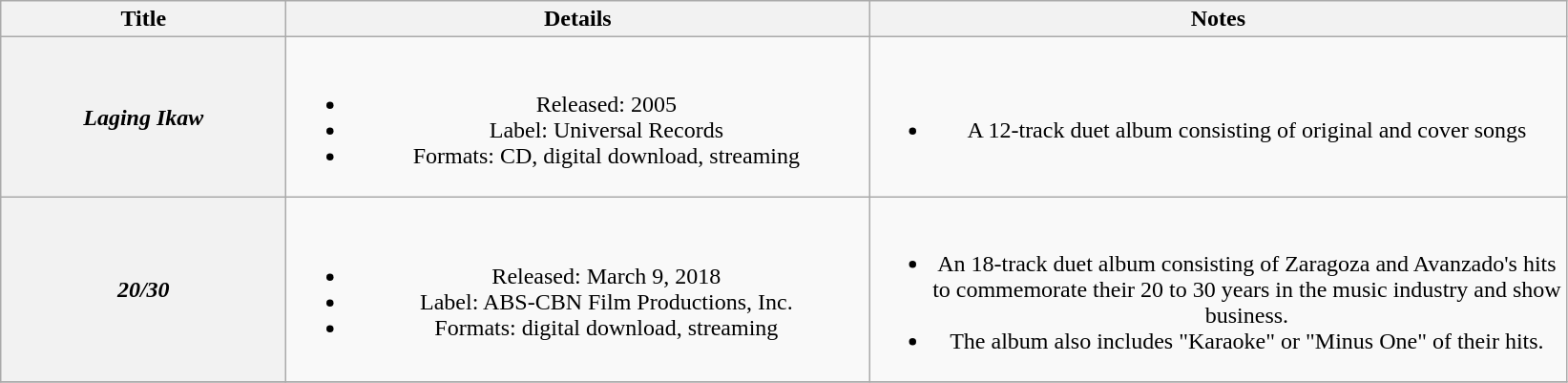<table class="wikitable plainrowheaders" style="text-align:center;">
<tr>
<th scope="col" style="width:12em;">Title</th>
<th scope="col" style="width:25em;">Details</th>
<th scope="col" style="width:30em;">Notes</th>
</tr>
<tr>
<th scope="row"><em>Laging Ikaw</em><br></th>
<td><br><ul><li>Released: 2005</li><li>Label: Universal Records</li><li>Formats: CD, digital download, streaming</li></ul></td>
<td><br><ul><li>A 12-track duet album consisting of original and cover songs</li></ul></td>
</tr>
<tr>
<th scope="row"><em>20/30</em><br></th>
<td><br><ul><li>Released: March 9, 2018</li><li>Label: ABS-CBN Film Productions, Inc.</li><li>Formats: digital download, streaming</li></ul></td>
<td><br><ul><li>An 18-track duet album consisting of Zaragoza and Avanzado's hits to commemorate their 20 to 30 years in the music industry and show business.</li><li>The album also includes "Karaoke" or "Minus One" of their hits.</li></ul></td>
</tr>
<tr>
</tr>
</table>
